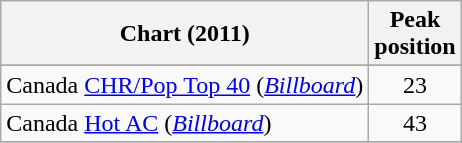<table class="wikitable sortable">
<tr>
<th>Chart (2011)</th>
<th>Peak<br>position</th>
</tr>
<tr>
</tr>
<tr>
<td>Canada <a href='#'>CHR/Pop Top 40</a> (<em><a href='#'>Billboard</a></em>)</td>
<td align="center">23</td>
</tr>
<tr>
<td>Canada <a href='#'>Hot AC</a> (<em><a href='#'>Billboard</a></em>)</td>
<td align="center">43</td>
</tr>
<tr>
</tr>
</table>
